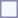<table style="border:1px solid #8888aa; background-color:#f7f8ff; padding:5px; font-size:95%; margin: 0px 12px 12px 0px;">
</table>
